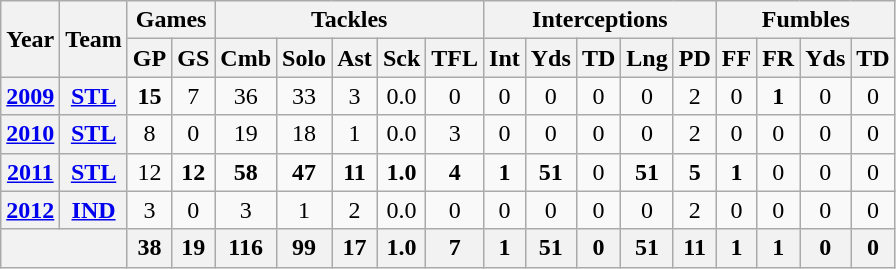<table class="wikitable" style="text-align:center">
<tr>
<th rowspan="2">Year</th>
<th rowspan="2">Team</th>
<th colspan="2">Games</th>
<th colspan="5">Tackles</th>
<th colspan="5">Interceptions</th>
<th colspan="4">Fumbles</th>
</tr>
<tr>
<th>GP</th>
<th>GS</th>
<th>Cmb</th>
<th>Solo</th>
<th>Ast</th>
<th>Sck</th>
<th>TFL</th>
<th>Int</th>
<th>Yds</th>
<th>TD</th>
<th>Lng</th>
<th>PD</th>
<th>FF</th>
<th>FR</th>
<th>Yds</th>
<th>TD</th>
</tr>
<tr>
<th><a href='#'>2009</a></th>
<th><a href='#'>STL</a></th>
<td><strong>15</strong></td>
<td>7</td>
<td>36</td>
<td>33</td>
<td>3</td>
<td>0.0</td>
<td>0</td>
<td>0</td>
<td>0</td>
<td>0</td>
<td>0</td>
<td>2</td>
<td>0</td>
<td><strong>1</strong></td>
<td>0</td>
<td>0</td>
</tr>
<tr>
<th><a href='#'>2010</a></th>
<th><a href='#'>STL</a></th>
<td>8</td>
<td>0</td>
<td>19</td>
<td>18</td>
<td>1</td>
<td>0.0</td>
<td>3</td>
<td>0</td>
<td>0</td>
<td>0</td>
<td>0</td>
<td>2</td>
<td>0</td>
<td>0</td>
<td>0</td>
<td>0</td>
</tr>
<tr>
<th><a href='#'>2011</a></th>
<th><a href='#'>STL</a></th>
<td>12</td>
<td><strong>12</strong></td>
<td><strong>58</strong></td>
<td><strong>47</strong></td>
<td><strong>11</strong></td>
<td><strong>1.0</strong></td>
<td><strong>4</strong></td>
<td><strong>1</strong></td>
<td><strong>51</strong></td>
<td>0</td>
<td><strong>51</strong></td>
<td><strong>5</strong></td>
<td><strong>1</strong></td>
<td>0</td>
<td>0</td>
<td>0</td>
</tr>
<tr>
<th><a href='#'>2012</a></th>
<th><a href='#'>IND</a></th>
<td>3</td>
<td>0</td>
<td>3</td>
<td>1</td>
<td>2</td>
<td>0.0</td>
<td>0</td>
<td>0</td>
<td>0</td>
<td>0</td>
<td>0</td>
<td>2</td>
<td>0</td>
<td>0</td>
<td>0</td>
<td>0</td>
</tr>
<tr>
<th colspan="2"></th>
<th>38</th>
<th>19</th>
<th>116</th>
<th>99</th>
<th>17</th>
<th>1.0</th>
<th>7</th>
<th>1</th>
<th>51</th>
<th>0</th>
<th>51</th>
<th>11</th>
<th>1</th>
<th>1</th>
<th>0</th>
<th>0</th>
</tr>
</table>
